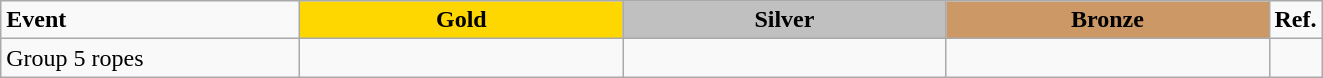<table class="wikitable">
<tr>
<td style="width:12em;"><strong>Event</strong></td>
<td style="text-align:center; background:gold; width:13em;"><strong>Gold</strong></td>
<td style="text-align:center; background:silver; width:13em;"><strong>Silver</strong></td>
<td style="text-align:center; background:#c96; width:13em;"><strong>Bronze</strong></td>
<td style="width:1em;"><strong>Ref.</strong></td>
</tr>
<tr>
<td>Group 5 ropes</td>
<td></td>
<td></td>
<td></td>
<td></td>
</tr>
</table>
